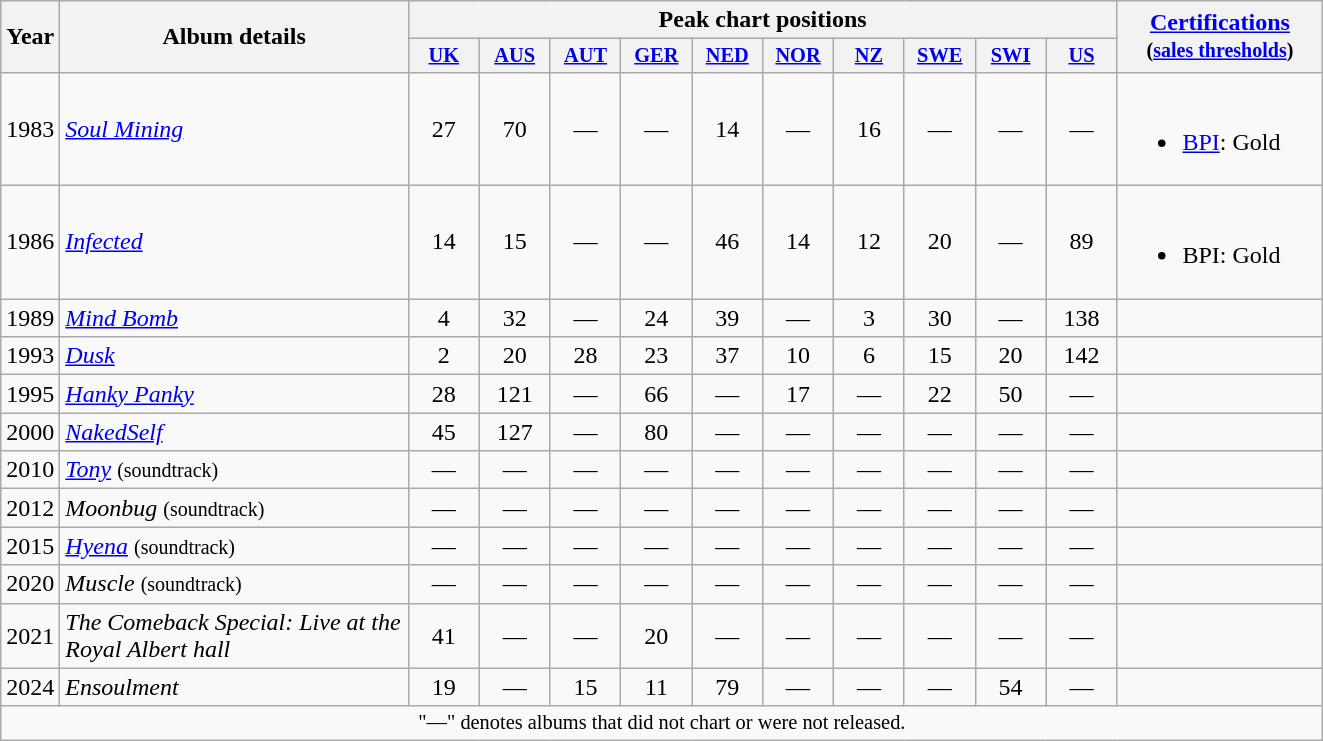<table class="wikitable" style="text-align:left;">
<tr>
<th rowspan="2">Year</th>
<th rowspan="2" style="width:225px;">Album details</th>
<th colspan="10">Peak chart positions</th>
<th width="130" rowspan="2"><a href='#'>Certifications</a><br><small>(<a href='#'>sales thresholds</a>)</small></th>
</tr>
<tr>
<th style="width:3em;font-size:85%"><a href='#'>UK</a><br></th>
<th style="width:3em;font-size:85%;"><a href='#'>AUS</a><br></th>
<th style="width:3em;font-size:85%;"><a href='#'>AUT</a><br></th>
<th style="width:3em;font-size:85%;"><a href='#'>GER</a><br></th>
<th style="width:3em;font-size:85%;"><a href='#'>NED</a><br></th>
<th style="width:3em;font-size:85%;"><a href='#'>NOR</a><br></th>
<th style="width:3em;font-size:85%;"><a href='#'>NZ</a><br></th>
<th style="width:3em;font-size:85%;"><a href='#'>SWE</a><br></th>
<th style="width:3em;font-size:85%;"><a href='#'>SWI</a><br></th>
<th style="width:3em;font-size:85%;"><a href='#'>US</a><br></th>
</tr>
<tr>
<td>1983</td>
<td><em><a href='#'>Soul Mining</a></em></td>
<td style="text-align:center;">27</td>
<td style="text-align:center;">70</td>
<td style="text-align:center;">—</td>
<td style="text-align:center;">—</td>
<td style="text-align:center;">14</td>
<td style="text-align:center;">—</td>
<td style="text-align:center;">16</td>
<td style="text-align:center;">—</td>
<td style="text-align:center;">—</td>
<td style="text-align:center;">—</td>
<td><br><ul><li><a href='#'>BPI</a>: Gold</li></ul></td>
</tr>
<tr>
<td>1986</td>
<td><em><a href='#'>Infected</a></em></td>
<td style="text-align:center;">14</td>
<td style="text-align:center;">15</td>
<td style="text-align:center;">—</td>
<td style="text-align:center;">—</td>
<td style="text-align:center;">46</td>
<td style="text-align:center;">14</td>
<td style="text-align:center;">12</td>
<td style="text-align:center;">20</td>
<td style="text-align:center;">—</td>
<td style="text-align:center;">89</td>
<td><br><ul><li>BPI: Gold</li></ul></td>
</tr>
<tr>
<td>1989</td>
<td><em><a href='#'>Mind Bomb</a></em></td>
<td style="text-align:center;">4</td>
<td style="text-align:center;">32</td>
<td style="text-align:center;">—</td>
<td style="text-align:center;">24</td>
<td style="text-align:center;">39</td>
<td style="text-align:center;">—</td>
<td style="text-align:center;">3</td>
<td style="text-align:center;">30</td>
<td style="text-align:center;">—</td>
<td style="text-align:center;">138</td>
<td></td>
</tr>
<tr>
<td>1993</td>
<td><em><a href='#'>Dusk</a></em></td>
<td style="text-align:center;">2</td>
<td style="text-align:center;">20</td>
<td style="text-align:center;">28</td>
<td style="text-align:center;">23</td>
<td style="text-align:center;">37</td>
<td style="text-align:center;">10</td>
<td style="text-align:center;">6</td>
<td style="text-align:center;">15</td>
<td style="text-align:center;">20</td>
<td style="text-align:center;">142</td>
<td></td>
</tr>
<tr>
<td>1995</td>
<td><em><a href='#'>Hanky Panky</a></em></td>
<td style="text-align:center;">28</td>
<td style="text-align:center;">121</td>
<td style="text-align:center;">—</td>
<td style="text-align:center;">66</td>
<td style="text-align:center;">—</td>
<td style="text-align:center;">17</td>
<td style="text-align:center;">—</td>
<td style="text-align:center;">22</td>
<td style="text-align:center;">50</td>
<td style="text-align:center;">—</td>
<td></td>
</tr>
<tr>
<td>2000</td>
<td><em><a href='#'>NakedSelf</a></em></td>
<td style="text-align:center;">45</td>
<td style="text-align:center;">127</td>
<td style="text-align:center;">—</td>
<td style="text-align:center;">80</td>
<td style="text-align:center;">—</td>
<td style="text-align:center;">—</td>
<td style="text-align:center;">—</td>
<td style="text-align:center;">—</td>
<td style="text-align:center;">—</td>
<td style="text-align:center;">—</td>
<td></td>
</tr>
<tr>
<td>2010</td>
<td><em><a href='#'>Tony</a></em> <small>(soundtrack)</small></td>
<td style="text-align:center;">—</td>
<td style="text-align:center;">—</td>
<td style="text-align:center;">—</td>
<td style="text-align:center;">—</td>
<td style="text-align:center;">—</td>
<td style="text-align:center;">—</td>
<td style="text-align:center;">—</td>
<td style="text-align:center;">—</td>
<td style="text-align:center;">—</td>
<td style="text-align:center;">—</td>
<td></td>
</tr>
<tr>
<td>2012</td>
<td><em>Moonbug</em> <small>(soundtrack)</small></td>
<td style="text-align:center;">—</td>
<td style="text-align:center;">—</td>
<td style="text-align:center;">—</td>
<td style="text-align:center;">—</td>
<td style="text-align:center;">—</td>
<td style="text-align:center;">—</td>
<td style="text-align:center;">—</td>
<td style="text-align:center;">—</td>
<td style="text-align:center;">—</td>
<td style="text-align:center;">—</td>
<td></td>
</tr>
<tr>
<td>2015</td>
<td><em><a href='#'>Hyena</a></em> <small>(soundtrack)</small></td>
<td style="text-align:center;">—</td>
<td style="text-align:center;">—</td>
<td style="text-align:center;">—</td>
<td style="text-align:center;">—</td>
<td style="text-align:center;">—</td>
<td style="text-align:center;">—</td>
<td style="text-align:center;">—</td>
<td style="text-align:center;">—</td>
<td style="text-align:center;">—</td>
<td style="text-align:center;">—</td>
<td></td>
</tr>
<tr>
<td>2020</td>
<td><em>Muscle</em> <small>(soundtrack)</small></td>
<td style="text-align:center;">—</td>
<td style="text-align:center;">—</td>
<td style="text-align:center;">—</td>
<td style="text-align:center;">—</td>
<td style="text-align:center;">—</td>
<td style="text-align:center;">—</td>
<td style="text-align:center;">—</td>
<td style="text-align:center;">—</td>
<td style="text-align:center;">—</td>
<td style="text-align:center;">—</td>
<td></td>
</tr>
<tr>
<td>2021</td>
<td><em>The Comeback Special: Live at the Royal Albert hall</em></td>
<td style="text-align:center;">41</td>
<td style="text-align:center;">—</td>
<td style="text-align:center;">—</td>
<td style="text-align:center;">20</td>
<td style="text-align:center;">—</td>
<td style="text-align:center;">—</td>
<td style="text-align:center;">—</td>
<td style="text-align:center;">—</td>
<td style="text-align:center;">—</td>
<td style="text-align:center;">—</td>
<td></td>
</tr>
<tr>
<td>2024</td>
<td><em>Ensoulment</em></td>
<td style="text-align:center;">19</td>
<td style="text-align:center;">—</td>
<td style="text-align:center;">15</td>
<td style="text-align:center;">11</td>
<td style="text-align:center;">79</td>
<td style="text-align:center;">—</td>
<td style="text-align:center;">—</td>
<td style="text-align:center;">—</td>
<td style="text-align:center;">54</td>
<td style="text-align:center;">—</td>
<td></td>
</tr>
<tr>
<td align="center" colspan="16" style="font-size: 85%">"—" denotes albums that did not chart or were not released.</td>
</tr>
</table>
